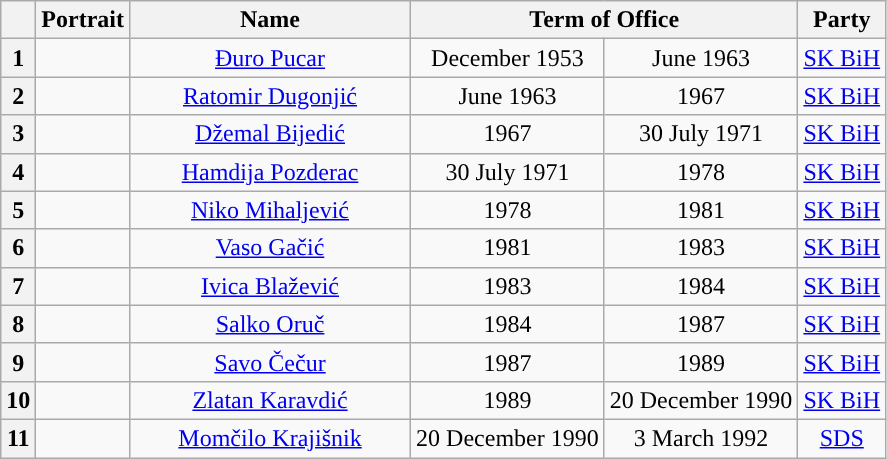<table class="wikitable" style="text-align:center">
<tr ->
<th></th>
<th>Portrait</th>
<th width=180>Name<br></th>
<th colspan=2>Term of Office</th>
<th>Party</th>
</tr>
<tr ->
<th style="background:">1</th>
<td></td>
<td><a href='#'>Đuro Pucar</a><br></td>
<td>December 1953</td>
<td>June 1963</td>
<td><a href='#'>SK BiH</a></td>
</tr>
<tr ->
<th style="background:">2</th>
<td></td>
<td><a href='#'>Ratomir Dugonjić</a><br></td>
<td>June 1963</td>
<td>1967</td>
<td><a href='#'>SK BiH</a></td>
</tr>
<tr ->
<th style="background:">3</th>
<td></td>
<td><a href='#'>Džemal Bijedić</a><br></td>
<td>1967</td>
<td>30 July 1971</td>
<td><a href='#'>SK BiH</a></td>
</tr>
<tr ->
<th style="background:">4</th>
<td></td>
<td><a href='#'>Hamdija Pozderac</a><br></td>
<td>30 July 1971</td>
<td>1978</td>
<td><a href='#'>SK BiH</a></td>
</tr>
<tr ->
<th style="background:">5</th>
<td></td>
<td><a href='#'>Niko Mihaljević</a></td>
<td>1978</td>
<td>1981</td>
<td><a href='#'>SK BiH</a></td>
</tr>
<tr ->
<th style="background:">6</th>
<td></td>
<td><a href='#'>Vaso Gačić</a></td>
<td>1981</td>
<td>1983</td>
<td><a href='#'>SK BiH</a></td>
</tr>
<tr ->
<th style="background:">7</th>
<td></td>
<td><a href='#'>Ivica Blažević</a></td>
<td>1983</td>
<td>1984</td>
<td><a href='#'>SK BiH</a></td>
</tr>
<tr ->
<th style="background:">8</th>
<td></td>
<td><a href='#'>Salko Oruč</a></td>
<td>1984</td>
<td>1987</td>
<td><a href='#'>SK BiH</a></td>
</tr>
<tr ->
<th style="background:">9</th>
<td></td>
<td><a href='#'>Savo Čečur</a></td>
<td>1987</td>
<td>1989</td>
<td><a href='#'>SK BiH</a></td>
</tr>
<tr ->
<th style="background:">10</th>
<td></td>
<td><a href='#'>Zlatan Karavdić</a></td>
<td>1989</td>
<td>20 December 1990</td>
<td><a href='#'>SK BiH</a></td>
</tr>
<tr ->
<th style="background:">11</th>
<td></td>
<td><a href='#'>Momčilo Krajišnik</a><br></td>
<td>20 December 1990</td>
<td>3 March 1992</td>
<td><a href='#'>SDS</a></td>
</tr>
</table>
